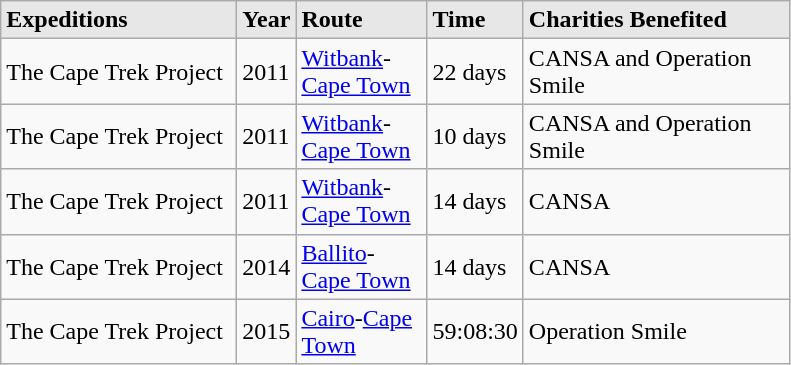<table class="wikitable" style= style="width:70%;">
<tr>
<td scope="col" style="background:#e8e7e7; width:150px;"><strong>Expeditions</strong></td>
<td scope="col" style="background:#e8e7e7; width:30px;"><strong>Year</strong></td>
<td scope="col" style="background:#e8e7e7; width:80px;"><strong>Route</strong></td>
<td scope="col" style="background:#e8e7e7; width:50px;"><strong>Time</strong></td>
<td scope="col" style="background:#e8e7e7; width:170px;"><strong>Charities Benefited</strong></td>
</tr>
<tr>
<td>The Cape Trek Project </td>
<td>2011</td>
<td><a href='#'>Witbank</a>-<a href='#'>Cape Town</a></td>
<td>22 days</td>
<td>CANSA  and Operation Smile </td>
</tr>
<tr>
<td>The Cape Trek Project </td>
<td>2011</td>
<td><a href='#'>Witbank</a>-<a href='#'>Cape Town</a></td>
<td>10 days</td>
<td>CANSA  and Operation Smile </td>
</tr>
<tr>
<td>The Cape Trek Project </td>
<td>2011</td>
<td><a href='#'>Witbank</a>-<a href='#'>Cape Town</a></td>
<td>14 days</td>
<td>CANSA </td>
</tr>
<tr>
<td>The Cape Trek Project </td>
<td>2014</td>
<td><a href='#'>Ballito</a>-<a href='#'>Cape Town</a></td>
<td>14 days</td>
<td>CANSA </td>
</tr>
<tr>
<td>The Cape Trek Project </td>
<td>2015</td>
<td><a href='#'>Cairo</a>-<a href='#'>Cape Town</a></td>
<td>59:08:30</td>
<td>Operation Smile </td>
</tr>
</table>
